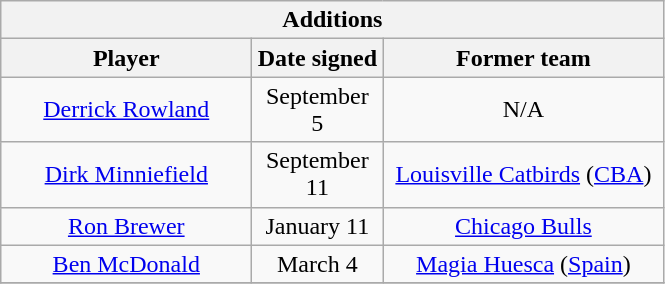<table class="wikitable" style="text-align:center">
<tr>
<th colspan=3>Additions</th>
</tr>
<tr>
<th style="width:160px">Player</th>
<th style="width:80px">Date signed</th>
<th style="width:180px">Former team</th>
</tr>
<tr>
<td><a href='#'>Derrick Rowland</a></td>
<td>September 5</td>
<td>N/A</td>
</tr>
<tr>
<td><a href='#'>Dirk Minniefield</a></td>
<td>September 11</td>
<td><a href='#'>Louisville Catbirds</a> (<a href='#'>CBA</a>)</td>
</tr>
<tr>
<td><a href='#'>Ron Brewer</a></td>
<td>January 11</td>
<td><a href='#'>Chicago Bulls</a></td>
</tr>
<tr>
<td><a href='#'>Ben McDonald</a></td>
<td>March 4</td>
<td><a href='#'>Magia Huesca</a> (<a href='#'>Spain</a>)</td>
</tr>
<tr>
</tr>
</table>
